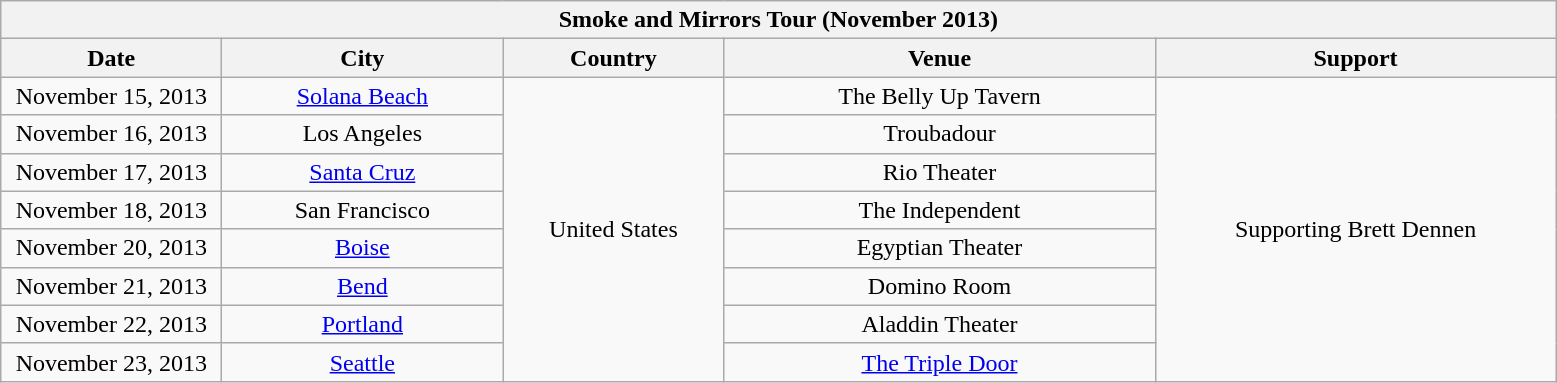<table class="wikitable" style="text-align:center;">
<tr>
<th colspan="5">Smoke and Mirrors Tour (November 2013)</th>
</tr>
<tr>
<th style="width:140px;">Date</th>
<th style="width:180px;">City</th>
<th style="width:140px;">Country</th>
<th style="width:280px;">Venue</th>
<th style="width:260px;">Support</th>
</tr>
<tr>
<td>November 15, 2013</td>
<td><a href='#'>Solana Beach</a></td>
<td rowspan="8">United States</td>
<td>The Belly Up Tavern</td>
<td rowspan="8">Supporting Brett Dennen</td>
</tr>
<tr>
<td>November 16, 2013</td>
<td>Los Angeles</td>
<td>Troubadour</td>
</tr>
<tr>
<td>November 17, 2013</td>
<td><a href='#'>Santa Cruz</a></td>
<td>Rio Theater</td>
</tr>
<tr>
<td>November 18, 2013</td>
<td>San Francisco</td>
<td>The Independent</td>
</tr>
<tr>
<td>November 20, 2013</td>
<td><a href='#'>Boise</a></td>
<td>Egyptian Theater</td>
</tr>
<tr>
<td>November 21, 2013</td>
<td><a href='#'>Bend</a></td>
<td>Domino Room</td>
</tr>
<tr>
<td>November 22, 2013</td>
<td><a href='#'>Portland</a></td>
<td>Aladdin Theater</td>
</tr>
<tr>
<td>November 23, 2013</td>
<td><a href='#'>Seattle</a></td>
<td><a href='#'>The Triple Door</a></td>
</tr>
</table>
